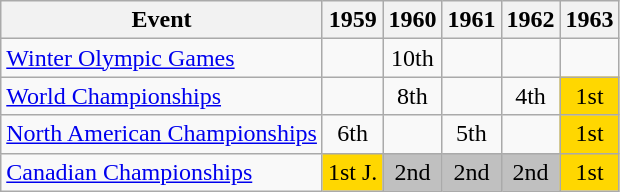<table class="wikitable">
<tr>
<th>Event</th>
<th>1959</th>
<th>1960</th>
<th>1961</th>
<th>1962</th>
<th>1963</th>
</tr>
<tr>
<td><a href='#'>Winter Olympic Games</a></td>
<td></td>
<td align="center">10th</td>
<td></td>
<td></td>
<td></td>
</tr>
<tr>
<td><a href='#'>World Championships</a></td>
<td></td>
<td align="center">8th</td>
<td></td>
<td align="center">4th</td>
<td align="center" bgcolor="gold">1st</td>
</tr>
<tr>
<td><a href='#'>North American Championships</a></td>
<td align="center">6th</td>
<td></td>
<td align="center">5th</td>
<td></td>
<td align="center" bgcolor="gold">1st</td>
</tr>
<tr>
<td><a href='#'>Canadian Championships</a></td>
<td align="center" bgcolor="gold">1st J.</td>
<td align="center" bgcolor="silver">2nd</td>
<td align="center" bgcolor="silver">2nd</td>
<td align="center" bgcolor="silver">2nd</td>
<td align="center" bgcolor="gold">1st</td>
</tr>
</table>
